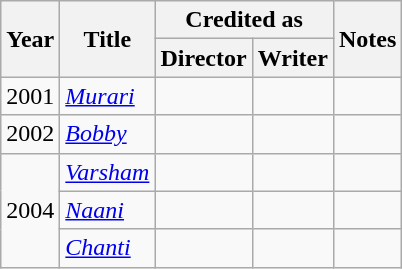<table class="wikitable plainrowheaders sortable">
<tr>
<th rowspan="2" scope="col">Year</th>
<th rowspan="2" scope="col">Title</th>
<th colspan="2" scope="col">Credited as</th>
<th rowspan="2" class="unsortable" scope="col">Notes</th>
</tr>
<tr>
<th>Director</th>
<th>Writer</th>
</tr>
<tr>
<td>2001</td>
<td><em><a href='#'>Murari</a></em></td>
<td></td>
<td></td>
<td></td>
</tr>
<tr>
<td>2002</td>
<td><em><a href='#'>Bobby</a></em></td>
<td></td>
<td></td>
<td></td>
</tr>
<tr>
<td rowspan="3">2004</td>
<td><em><a href='#'>Varsham</a></em></td>
<td></td>
<td></td>
<td></td>
</tr>
<tr>
<td><em><a href='#'>Naani</a></em></td>
<td></td>
<td></td>
<td></td>
</tr>
<tr>
<td><em><a href='#'>Chanti</a></em></td>
<td></td>
<td></td>
<td></td>
</tr>
</table>
